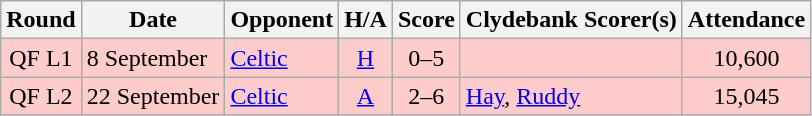<table class="wikitable" style="text-align:center">
<tr>
<th>Round</th>
<th>Date</th>
<th>Opponent</th>
<th>H/A</th>
<th>Score</th>
<th>Clydebank Scorer(s)</th>
<th>Attendance</th>
</tr>
<tr bgcolor=#FFCCCC>
<td>QF L1</td>
<td align=left>8 September</td>
<td align=left><a href='#'>Celtic</a></td>
<td><a href='#'>H</a></td>
<td>0–5</td>
<td align=left></td>
<td>10,600</td>
</tr>
<tr bgcolor=#FFCCCC>
<td>QF L2</td>
<td align=left>22 September</td>
<td align=left><a href='#'>Celtic</a></td>
<td><a href='#'>A</a></td>
<td>2–6</td>
<td align=left><a href='#'>Hay</a>, <a href='#'>Ruddy</a></td>
<td>15,045</td>
</tr>
</table>
